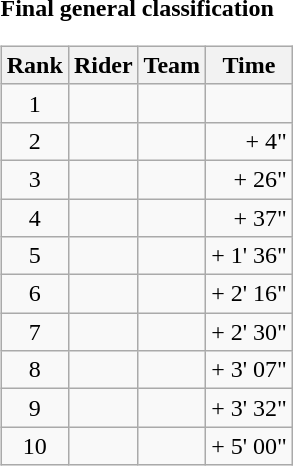<table>
<tr>
<td><strong>Final general classification</strong><br><table class="wikitable">
<tr>
<th scope="col">Rank</th>
<th scope="col">Rider</th>
<th scope="col">Team</th>
<th scope="col">Time</th>
</tr>
<tr>
<td style="text-align:center;">1</td>
<td></td>
<td></td>
<td style="text-align:right;"></td>
</tr>
<tr>
<td style="text-align:center;">2</td>
<td></td>
<td></td>
<td style="text-align:right;">+ 4"</td>
</tr>
<tr>
<td style="text-align:center;">3</td>
<td></td>
<td></td>
<td style="text-align:right;">+ 26"</td>
</tr>
<tr>
<td style="text-align:center;">4</td>
<td></td>
<td></td>
<td style="text-align:right;">+ 37"</td>
</tr>
<tr>
<td style="text-align:center;">5</td>
<td></td>
<td></td>
<td style="text-align:right;">+ 1' 36"</td>
</tr>
<tr>
<td style="text-align:center;">6</td>
<td></td>
<td></td>
<td style="text-align:right;">+ 2' 16"</td>
</tr>
<tr>
<td style="text-align:center;">7</td>
<td></td>
<td></td>
<td style="text-align:right;">+ 2' 30"</td>
</tr>
<tr>
<td style="text-align:center;">8</td>
<td></td>
<td></td>
<td style="text-align:right;">+ 3' 07"</td>
</tr>
<tr>
<td style="text-align:center;">9</td>
<td></td>
<td></td>
<td style="text-align:right;">+ 3' 32"</td>
</tr>
<tr>
<td style="text-align:center;">10</td>
<td></td>
<td></td>
<td style="text-align:right;">+ 5' 00"</td>
</tr>
</table>
</td>
</tr>
</table>
